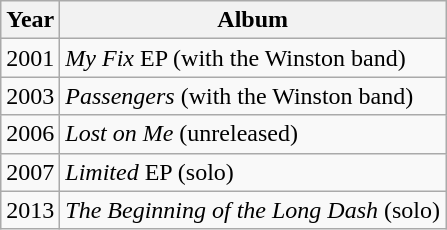<table class="wikitable">
<tr>
<th>Year</th>
<th>Album</th>
</tr>
<tr>
<td>2001</td>
<td><em>My Fix</em> EP (with the Winston band)</td>
</tr>
<tr>
<td>2003</td>
<td><em>Passengers</em> (with the Winston band)</td>
</tr>
<tr>
<td>2006</td>
<td><em>Lost on Me</em> (unreleased)</td>
</tr>
<tr>
<td>2007</td>
<td><em>Limited</em> EP (solo)</td>
</tr>
<tr>
<td>2013</td>
<td><em>The Beginning of the Long Dash</em> (solo)</td>
</tr>
</table>
